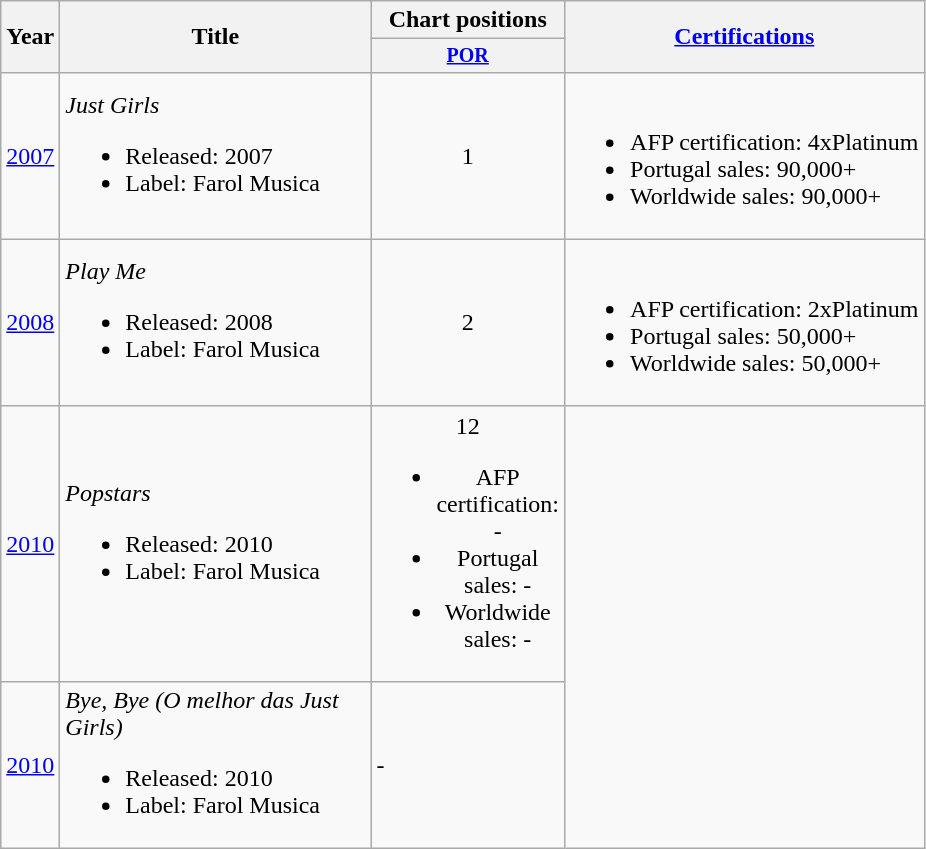<table class="wikitable">
<tr>
<th rowspan=2>Year</th>
<th rowspan=2 width="200">Title</th>
<th colspan=1>Chart positions</th>
<th rowspan=2><a href='#'>Certifications</a><br></th>
</tr>
<tr style="font-size:smaller;">
<th width="30"><a href='#'>POR</a></th>
</tr>
<tr>
<td rowspan=1><a href='#'>2007</a></td>
<td><em>Just Girls</em><br><ul><li>Released: 2007</li><li>Label: Farol Musica</li></ul></td>
<td align="center">1</td>
<td><br><ul><li>AFP certification: 4xPlatinum</li><li>Portugal sales: 90,000+</li><li>Worldwide sales: 90,000+</li></ul></td>
</tr>
<tr>
<td rowspan=1><a href='#'>2008</a></td>
<td><em>Play Me</em><br><ul><li>Released: 2008</li><li>Label: Farol Musica</li></ul></td>
<td align="center">2</td>
<td><br><ul><li>AFP certification: 2xPlatinum</li><li>Portugal sales: 50,000+</li><li>Worldwide sales:  50,000+</li></ul></td>
</tr>
<tr>
<td rowspan=1><a href='#'>2010</a></td>
<td><em>Popstars</em><br><ul><li>Released: 2010</li><li>Label: Farol Musica</li></ul></td>
<td align="center">12<br><ul><li>AFP certification: -</li><li>Portugal sales: -</li><li>Worldwide sales:  -</li></ul></td>
</tr>
<tr>
<td rowspan=1><a href='#'>2010</a></td>
<td><em>Bye, Bye (O melhor das Just Girls)</em><br><ul><li>Released: 2010</li><li>Label: Farol Musica</li></ul></td>
<td>-</td>
</tr>
</table>
